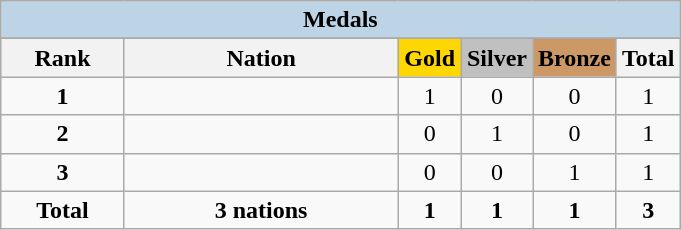<table class=wikitable style=text-align:center>
<tr>
<td colspan=6 style="background:#BCD4E6"><strong>Medals</strong></td>
</tr>
<tr>
</tr>
<tr style="background-color:#EDEDED;">
<th width=75px class="hintergrundfarbe5">Rank</th>
<th width=175px class="hintergrundfarbe6">Nation</th>
<th width=35px style="background:gold">Gold</th>
<th width=35px style="background:silver">Silver</th>
<th width=35px style="background:#CC9966">Bronze</th>
<th width=35px>Total</th>
</tr>
<tr>
<td><strong>1</strong></td>
<td style="text-align:left"></td>
<td>1</td>
<td>0</td>
<td>0</td>
<td>1</td>
</tr>
<tr>
<td><strong>2</strong></td>
<td style="text-align:left"></td>
<td>0</td>
<td>1</td>
<td>0</td>
<td>1</td>
</tr>
<tr>
<td><strong>3</strong></td>
<td style="text-align:left"></td>
<td>0</td>
<td>0</td>
<td>1</td>
<td>1</td>
</tr>
<tr>
<td><strong>Total</strong></td>
<td><strong>3 nations</strong></td>
<td><strong>1</strong></td>
<td><strong>1</strong></td>
<td><strong>1</strong></td>
<td><strong>3</strong></td>
</tr>
</table>
